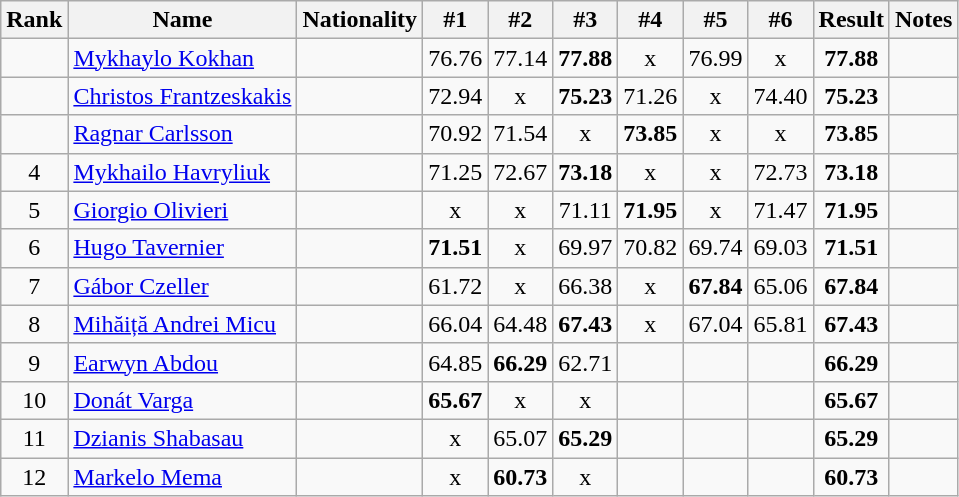<table class="wikitable sortable" style="text-align:center">
<tr>
<th>Rank</th>
<th>Name</th>
<th>Nationality</th>
<th>#1</th>
<th>#2</th>
<th>#3</th>
<th>#4</th>
<th>#5</th>
<th>#6</th>
<th>Result</th>
<th>Notes</th>
</tr>
<tr>
<td></td>
<td align=left><a href='#'>Mykhaylo Kokhan</a></td>
<td align=left></td>
<td>76.76</td>
<td>77.14</td>
<td><strong>77.88</strong></td>
<td>x</td>
<td>76.99</td>
<td>x</td>
<td><strong>77.88</strong></td>
<td></td>
</tr>
<tr>
<td></td>
<td align=left><a href='#'>Christos Frantzeskakis</a></td>
<td align=left></td>
<td>72.94</td>
<td>x</td>
<td><strong>75.23</strong></td>
<td>71.26</td>
<td>x</td>
<td>74.40</td>
<td><strong>75.23</strong></td>
<td></td>
</tr>
<tr>
<td></td>
<td align=left><a href='#'>Ragnar Carlsson</a></td>
<td align=left></td>
<td>70.92</td>
<td>71.54</td>
<td>x</td>
<td><strong>73.85</strong></td>
<td>x</td>
<td>x</td>
<td><strong>73.85</strong></td>
<td></td>
</tr>
<tr>
<td>4</td>
<td align=left><a href='#'>Mykhailo Havryliuk</a></td>
<td align=left></td>
<td>71.25</td>
<td>72.67</td>
<td><strong>73.18</strong></td>
<td>x</td>
<td>x</td>
<td>72.73</td>
<td><strong>73.18</strong></td>
<td></td>
</tr>
<tr>
<td>5</td>
<td align=left><a href='#'>Giorgio Olivieri</a></td>
<td align=left></td>
<td>x</td>
<td>x</td>
<td>71.11</td>
<td><strong>71.95</strong></td>
<td>x</td>
<td>71.47</td>
<td><strong>71.95</strong></td>
<td></td>
</tr>
<tr>
<td>6</td>
<td align=left><a href='#'>Hugo Tavernier</a></td>
<td align=left></td>
<td><strong>71.51</strong></td>
<td>x</td>
<td>69.97</td>
<td>70.82</td>
<td>69.74</td>
<td>69.03</td>
<td><strong>71.51</strong></td>
<td></td>
</tr>
<tr>
<td>7</td>
<td align=left><a href='#'>Gábor Czeller</a></td>
<td align=left></td>
<td>61.72</td>
<td>x</td>
<td>66.38</td>
<td>x</td>
<td><strong>67.84</strong></td>
<td>65.06</td>
<td><strong>67.84</strong></td>
<td></td>
</tr>
<tr>
<td>8</td>
<td align=left><a href='#'>Mihăiță Andrei Micu</a></td>
<td align=left></td>
<td>66.04</td>
<td>64.48</td>
<td><strong>67.43</strong></td>
<td>x</td>
<td>67.04</td>
<td>65.81</td>
<td><strong>67.43</strong></td>
<td></td>
</tr>
<tr>
<td>9</td>
<td align=left><a href='#'>Earwyn Abdou</a></td>
<td align=left></td>
<td>64.85</td>
<td><strong>66.29</strong></td>
<td>62.71</td>
<td></td>
<td></td>
<td></td>
<td><strong>66.29</strong></td>
<td></td>
</tr>
<tr>
<td>10</td>
<td align=left><a href='#'>Donát Varga</a></td>
<td align=left></td>
<td><strong>65.67</strong></td>
<td>x</td>
<td>x</td>
<td></td>
<td></td>
<td></td>
<td><strong>65.67</strong></td>
<td></td>
</tr>
<tr>
<td>11</td>
<td align=left><a href='#'>Dzianis Shabasau</a></td>
<td align=left></td>
<td>x</td>
<td>65.07</td>
<td><strong>65.29</strong></td>
<td></td>
<td></td>
<td></td>
<td><strong>65.29</strong></td>
<td></td>
</tr>
<tr>
<td>12</td>
<td align=left><a href='#'>Markelo Mema</a></td>
<td align=left></td>
<td>x</td>
<td><strong>60.73</strong></td>
<td>x</td>
<td></td>
<td></td>
<td></td>
<td><strong>60.73</strong></td>
<td></td>
</tr>
</table>
